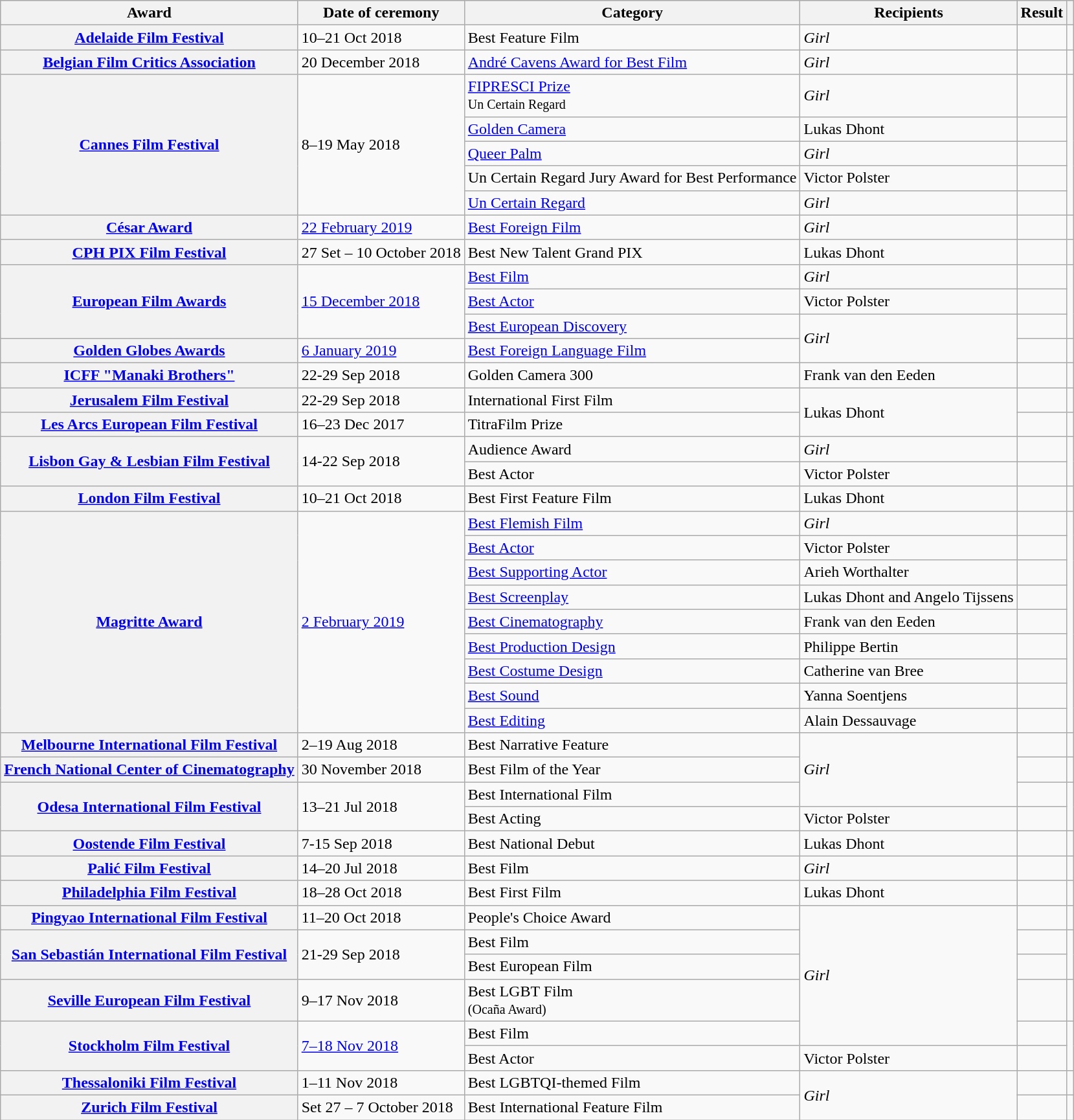<table class="wikitable plainrowheaders sortable">
<tr style="background:#ccc; text-align:center;">
<th scope="col">Award</th>
<th scope="col">Date of ceremony</th>
<th scope="col">Category</th>
<th scope="col">Recipients</th>
<th scope="col">Result</th>
<th scope="col" class="unsortable"></th>
</tr>
<tr>
<th scope="row"><a href='#'>Adelaide Film Festival</a></th>
<td>10–21 Oct 2018</td>
<td>Best Feature Film</td>
<td><em>Girl</em></td>
<td></td>
<td rowspan="1" style="text-align:center;"></td>
</tr>
<tr>
<th scope="row"><a href='#'>Belgian Film Critics Association</a></th>
<td>20 December 2018</td>
<td><a href='#'>André Cavens Award for Best Film</a></td>
<td><em>Girl</em></td>
<td></td>
<td rowspan="1" style="text-align:center;"></td>
</tr>
<tr>
<th scope="row" rowspan="5"><a href='#'>Cannes Film Festival</a></th>
<td rowspan="5">8–19 May 2018</td>
<td><a href='#'>FIPRESCI Prize</a><br><small>Un Certain Regard</small></td>
<td><em>Girl</em></td>
<td></td>
<td rowspan="5" style="text-align:center;"></td>
</tr>
<tr>
<td><a href='#'>Golden Camera</a></td>
<td>Lukas Dhont</td>
<td></td>
</tr>
<tr>
<td><a href='#'>Queer Palm</a></td>
<td><em>Girl</em></td>
<td></td>
</tr>
<tr>
<td>Un Certain Regard Jury Award for Best Performance</td>
<td>Victor Polster</td>
<td></td>
</tr>
<tr>
<td><a href='#'>Un Certain Regard</a></td>
<td><em>Girl</em></td>
<td></td>
</tr>
<tr>
<th scope="row"><a href='#'>César Award</a></th>
<td><a href='#'>22 February 2019</a></td>
<td><a href='#'>Best Foreign Film</a></td>
<td><em>Girl</em></td>
<td></td>
<td style="text-align:center;"></td>
</tr>
<tr>
<th scope="row"><a href='#'>CPH PIX Film Festival</a></th>
<td>27 Set – 10 October 2018</td>
<td>Best New Talent Grand PIX</td>
<td>Lukas Dhont</td>
<td></td>
<td rowspan="1" style="text-align:center;"></td>
</tr>
<tr>
<th scope="row" rowspan="3"><a href='#'>European Film Awards</a></th>
<td rowspan="3"><a href='#'>15 December 2018</a></td>
<td><a href='#'>Best Film</a></td>
<td><em>Girl</em></td>
<td></td>
<td rowspan="3" style="text-align:center;"></td>
</tr>
<tr>
<td><a href='#'>Best Actor</a></td>
<td>Victor Polster</td>
<td></td>
</tr>
<tr>
<td><a href='#'>Best European Discovery</a></td>
<td rowspan="2"><em>Girl</em></td>
<td></td>
</tr>
<tr>
<th scope="row"><a href='#'>Golden Globes Awards</a></th>
<td><a href='#'>6 January 2019</a></td>
<td><a href='#'>Best Foreign Language Film</a></td>
<td></td>
<td style="text-align:center;"></td>
</tr>
<tr>
<th scope="row"><a href='#'>ICFF "Manaki Brothers"</a></th>
<td>22-29 Sep 2018</td>
<td>Golden Camera 300</td>
<td>Frank van den Eeden</td>
<td></td>
<td rowspan="1" style="text-align:center;"></td>
</tr>
<tr>
<th scope="row"><a href='#'>Jerusalem Film Festival</a></th>
<td>22-29 Sep 2018</td>
<td>International First Film</td>
<td rowspan="2">Lukas Dhont</td>
<td></td>
<td rowspan="1" style="text-align:center;"></td>
</tr>
<tr>
<th scope="row"><a href='#'>Les Arcs European Film Festival</a></th>
<td>16–23 Dec 2017</td>
<td>TitraFilm Prize</td>
<td></td>
<td rowspan="1" style="text-align:center;"></td>
</tr>
<tr>
<th scope="row" rowspan="2"><a href='#'>Lisbon Gay & Lesbian Film Festival</a></th>
<td rowspan="2">14-22 Sep 2018</td>
<td>Audience Award</td>
<td><em>Girl</em></td>
<td></td>
<td rowspan="2" style="text-align:center;"></td>
</tr>
<tr>
<td>Best Actor</td>
<td>Victor Polster</td>
<td></td>
</tr>
<tr>
<th scope="row"><a href='#'>London Film Festival</a></th>
<td>10–21 Oct 2018</td>
<td>Best First Feature Film</td>
<td>Lukas Dhont</td>
<td></td>
<td rowspan="1" style="text-align:center;"></td>
</tr>
<tr>
<th scope="row" rowspan="9"><a href='#'>Magritte Award</a></th>
<td rowspan="9"><a href='#'>2 February 2019</a></td>
<td><a href='#'>Best Flemish Film</a></td>
<td><em>Girl</em></td>
<td></td>
<td rowspan="9" style="text-align:center;"></td>
</tr>
<tr>
<td><a href='#'>Best Actor</a></td>
<td>Victor Polster</td>
<td></td>
</tr>
<tr>
<td><a href='#'>Best Supporting Actor</a></td>
<td>Arieh Worthalter</td>
<td></td>
</tr>
<tr>
<td><a href='#'>Best Screenplay</a></td>
<td>Lukas Dhont and Angelo Tijssens</td>
<td></td>
</tr>
<tr>
<td><a href='#'>Best Cinematography</a></td>
<td>Frank van den Eeden</td>
<td></td>
</tr>
<tr>
<td><a href='#'>Best Production Design</a></td>
<td>Philippe Bertin</td>
<td></td>
</tr>
<tr>
<td><a href='#'>Best Costume Design</a></td>
<td>Catherine van Bree</td>
<td></td>
</tr>
<tr>
<td><a href='#'>Best Sound</a></td>
<td>Yanna Soentjens</td>
<td></td>
</tr>
<tr>
<td><a href='#'>Best Editing</a></td>
<td>Alain Dessauvage</td>
<td></td>
</tr>
<tr>
<th scope="row"><a href='#'>Melbourne International Film Festival</a></th>
<td>2–19 Aug 2018</td>
<td>Best Narrative Feature</td>
<td rowspan="3"><em>Girl</em></td>
<td></td>
<td rowspan="1" style="text-align:center;"></td>
</tr>
<tr>
<th scope="row"><a href='#'>French National Center of Cinematography</a></th>
<td>30 November 2018</td>
<td>Best Film of the Year</td>
<td></td>
<td rowspan="1" style="text-align:center;"></td>
</tr>
<tr>
<th scope="row" rowspan="2"><a href='#'>Odesa International Film Festival</a></th>
<td rowspan="2">13–21 Jul 2018</td>
<td>Best International Film</td>
<td></td>
<td rowspan="2" style="text-align:center;"></td>
</tr>
<tr>
<td>Best Acting</td>
<td>Victor Polster</td>
<td></td>
</tr>
<tr>
<th scope="row"><a href='#'>Oostende Film Festival</a></th>
<td>7-15 Sep 2018</td>
<td>Best National Debut</td>
<td>Lukas Dhont</td>
<td></td>
<td rowspan="1" style="text-align:center;"></td>
</tr>
<tr>
<th scope="row"><a href='#'>Palić Film Festival</a></th>
<td>14–20 Jul 2018</td>
<td>Best Film</td>
<td><em>Girl</em></td>
<td></td>
<td rowspan="1" style="text-align:center;"></td>
</tr>
<tr>
<th scope="row"><a href='#'>Philadelphia Film Festival</a></th>
<td>18–28 Oct 2018</td>
<td>Best First Film</td>
<td>Lukas Dhont</td>
<td></td>
<td rowspan="1" style="text-align:center;"></td>
</tr>
<tr>
<th scope="row"><a href='#'>Pingyao International Film Festival</a></th>
<td>11–20 Oct 2018</td>
<td>People's Choice Award</td>
<td rowspan="5"><em>Girl</em></td>
<td></td>
<td rowspan="1" style="text-align:center;"></td>
</tr>
<tr>
<th scope="row" rowspan="2"><a href='#'>San Sebastián International Film Festival</a></th>
<td rowspan="2">21-29 Sep 2018</td>
<td>Best Film</td>
<td></td>
<td rowspan="2" style="text-align:center;"></td>
</tr>
<tr>
<td>Best European Film</td>
<td></td>
</tr>
<tr>
<th scope="row"><a href='#'>Seville European Film Festival</a></th>
<td>9–17 Nov 2018</td>
<td>Best LGBT Film <br><small>(Ocaña Award)</small></td>
<td></td>
<td rowspan="1" style="text-align:center;"></td>
</tr>
<tr>
<th scope="row" rowspan="2"><a href='#'>Stockholm Film Festival</a></th>
<td rowspan="2"><a href='#'>7–18 Nov 2018</a></td>
<td>Best Film</td>
<td></td>
<td rowspan="2" style="text-align:center;"></td>
</tr>
<tr>
<td>Best Actor</td>
<td>Victor Polster</td>
<td></td>
</tr>
<tr>
<th scope="row"><a href='#'>Thessaloniki Film Festival</a></th>
<td>1–11 Nov 2018</td>
<td>Best LGBTQI-themed Film</td>
<td rowspan="2"><em>Girl</em></td>
<td></td>
<td rowspan="1" style="text-align:center;"></td>
</tr>
<tr>
<th scope="row"><a href='#'>Zurich Film Festival</a></th>
<td>Set 27 – 7 October 2018</td>
<td>Best International Feature Film</td>
<td></td>
<td rowspan="1" style="text-align:center;"></td>
</tr>
</table>
